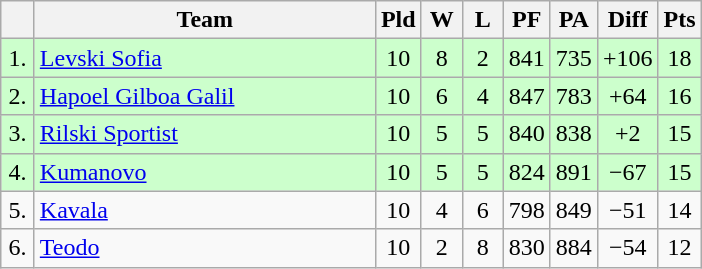<table class="wikitable" style="text-align:center">
<tr>
<th width=15></th>
<th width=220>Team</th>
<th width=20>Pld</th>
<th width=20>W</th>
<th width=20>L</th>
<th width=20>PF</th>
<th width=20>PA</th>
<th width=30>Diff</th>
<th width=20>Pts</th>
</tr>
<tr bgcolor=#ccffcc>
<td>1.</td>
<td align=left> <a href='#'>Levski Sofia</a></td>
<td>10</td>
<td>8</td>
<td>2</td>
<td>841</td>
<td>735</td>
<td>+106</td>
<td>18</td>
</tr>
<tr bgcolor=#ccffcc>
<td>2.</td>
<td align=left> <a href='#'>Hapoel Gilboa Galil</a></td>
<td>10</td>
<td>6</td>
<td>4</td>
<td>847</td>
<td>783</td>
<td>+64</td>
<td>16</td>
</tr>
<tr bgcolor=#ccffcc>
<td>3.</td>
<td align=left> <a href='#'>Rilski Sportist</a></td>
<td>10</td>
<td>5</td>
<td>5</td>
<td>840</td>
<td>838</td>
<td>+2</td>
<td>15</td>
</tr>
<tr bgcolor=#ccffcc>
<td>4.</td>
<td align=left> <a href='#'>Kumanovo</a></td>
<td>10</td>
<td>5</td>
<td>5</td>
<td>824</td>
<td>891</td>
<td>−67</td>
<td>15</td>
</tr>
<tr>
<td>5.</td>
<td align=left> <a href='#'>Kavala</a></td>
<td>10</td>
<td>4</td>
<td>6</td>
<td>798</td>
<td>849</td>
<td>−51</td>
<td>14</td>
</tr>
<tr>
<td>6.</td>
<td align=left> <a href='#'>Teodo</a></td>
<td>10</td>
<td>2</td>
<td>8</td>
<td>830</td>
<td>884</td>
<td>−54</td>
<td>12</td>
</tr>
</table>
